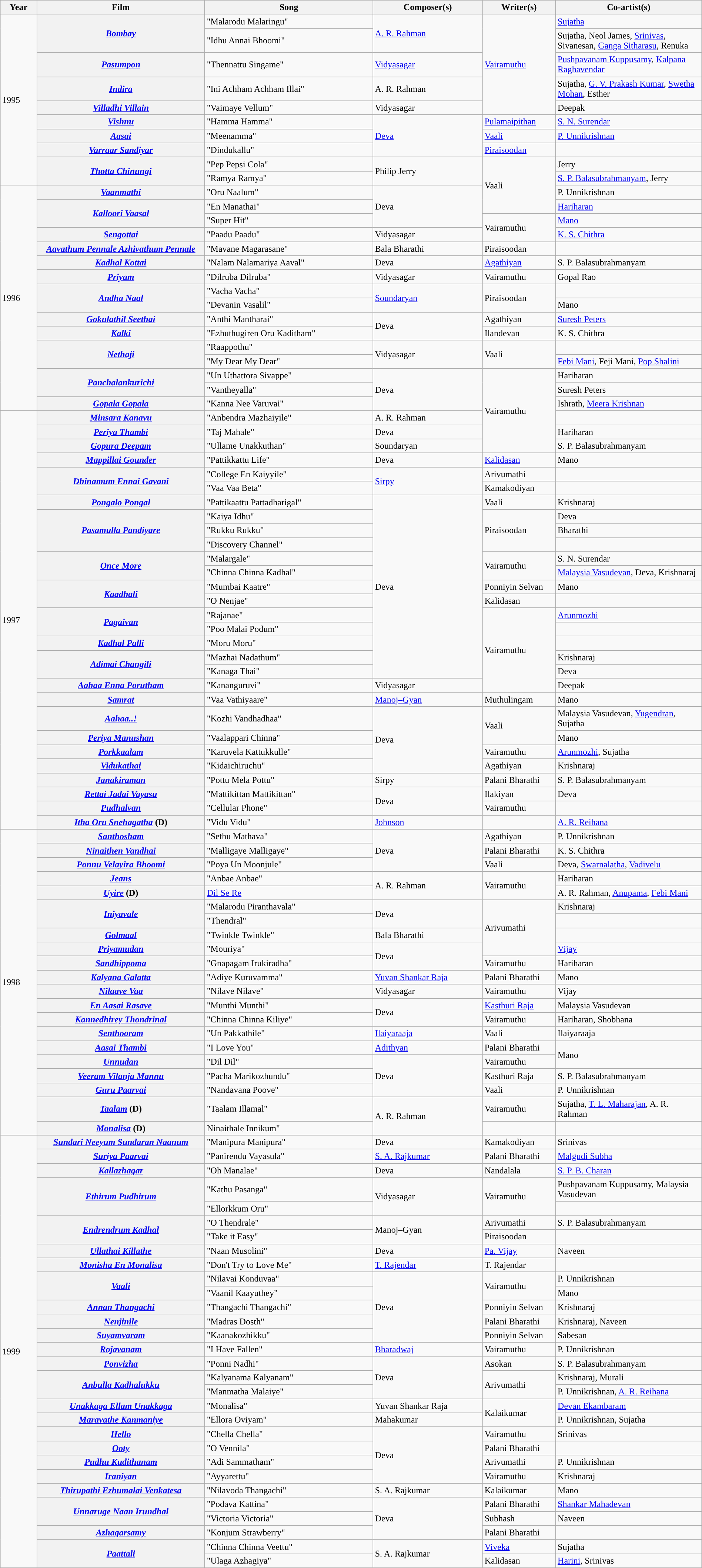<table class="wikitable plainrowheaders" width="100%" textcolor:#000;">
<tr style="background:#b0e0e66;">
<th scope="col" width=5%>Year</th>
<th scope="col" width=23%>Film</th>
<th scope="col" width=23%>Song</th>
<th scope="col" width=15%>Composer(s)</th>
<th scope="col" width=10%>Writer(s)</th>
<th scope="col" width=20%>Co-artist(s)</th>
</tr>
<tr>
<td rowspan="10">1995</td>
<th rowspan="2"><em><a href='#'>Bombay</a></em></th>
<td>"Malarodu Malaringu"</td>
<td rowspan="2"><a href='#'>A. R. Rahman</a></td>
<td rowspan="5"><a href='#'>Vairamuthu</a></td>
<td><a href='#'>Sujatha</a></td>
</tr>
<tr>
<td>"Idhu Annai Bhoomi"</td>
<td>Sujatha, Neol James, <a href='#'>Srinivas</a>, Sivanesan, <a href='#'>Ganga Sitharasu</a>, Renuka</td>
</tr>
<tr>
<th><em><a href='#'>Pasumpon</a></em></th>
<td>"Thennattu Singame"</td>
<td><a href='#'>Vidyasagar</a></td>
<td><a href='#'>Pushpavanam Kuppusamy</a>, <a href='#'>Kalpana Raghavendar</a></td>
</tr>
<tr>
<th><em><a href='#'>Indira</a></em></th>
<td>"Ini Achham Achham Illai"</td>
<td>A. R. Rahman</td>
<td>Sujatha, <a href='#'>G. V. Prakash Kumar</a>, <a href='#'>Swetha Mohan</a>, Esther</td>
</tr>
<tr>
<th><em><a href='#'>Villadhi Villain</a></em></th>
<td>"Vaimaye Vellum"</td>
<td>Vidyasagar</td>
<td>Deepak</td>
</tr>
<tr>
<th><em><a href='#'>Vishnu</a></em></th>
<td>"Hamma Hamma"</td>
<td rowspan="3"><a href='#'>Deva</a></td>
<td><a href='#'>Pulamaipithan</a></td>
<td><a href='#'>S. N. Surendar</a></td>
</tr>
<tr>
<th><em><a href='#'>Aasai</a></em></th>
<td>"Meenamma"</td>
<td><a href='#'>Vaali</a></td>
<td><a href='#'>P. Unnikrishnan</a></td>
</tr>
<tr>
<th><em><a href='#'>Varraar Sandiyar</a></em></th>
<td>"Dindukallu"</td>
<td><a href='#'>Piraisoodan</a></td>
<td></td>
</tr>
<tr>
<th rowspan="2"><em><a href='#'>Thotta Chinungi</a></em></th>
<td>"Pep Pepsi Cola"</td>
<td rowspan="2">Philip Jerry</td>
<td rowspan="4">Vaali</td>
<td>Jerry</td>
</tr>
<tr>
<td>"Ramya Ramya"</td>
<td><a href='#'>S. P. Balasubrahmanyam</a>, Jerry</td>
</tr>
<tr>
<td rowspan="16">1996</td>
<th><em><a href='#'>Vaanmathi</a></em></th>
<td>"Oru Naalum"</td>
<td rowspan="3">Deva</td>
<td>P. Unnikrishnan</td>
</tr>
<tr>
<th rowspan="2"><em><a href='#'>Kalloori Vaasal</a></em></th>
<td>"En Manathai"</td>
<td><a href='#'>Hariharan</a></td>
</tr>
<tr>
<td>"Super Hit"</td>
<td rowspan="2">Vairamuthu</td>
<td><a href='#'>Mano</a></td>
</tr>
<tr>
<th><em><a href='#'>Sengottai</a></em></th>
<td>"Paadu Paadu"</td>
<td>Vidyasagar</td>
<td><a href='#'>K. S. Chithra</a></td>
</tr>
<tr>
<th><em><a href='#'>Aavathum Pennale Azhivathum Pennale</a></em></th>
<td>"Mavane Magarasane"</td>
<td>Bala Bharathi</td>
<td>Piraisoodan</td>
<td></td>
</tr>
<tr>
<th><em><a href='#'>Kadhal Kottai</a></em></th>
<td>"Nalam Nalamariya Aaval"</td>
<td>Deva</td>
<td><a href='#'>Agathiyan</a></td>
<td>S. P. Balasubrahmanyam</td>
</tr>
<tr>
<th><em><a href='#'>Priyam</a></em></th>
<td>"Dilruba Dilruba"</td>
<td>Vidyasagar</td>
<td>Vairamuthu</td>
<td>Gopal Rao</td>
</tr>
<tr>
<th rowspan="2"><em><a href='#'>Andha Naal</a></em></th>
<td>"Vacha Vacha"</td>
<td rowspan="2"><a href='#'>Soundaryan</a></td>
<td rowspan="2">Piraisoodan</td>
<td></td>
</tr>
<tr>
<td>"Devanin Vasalil"</td>
<td>Mano</td>
</tr>
<tr>
<th><em><a href='#'>Gokulathil Seethai</a></em></th>
<td>"Anthi Mantharai"</td>
<td rowspan="2">Deva</td>
<td>Agathiyan</td>
<td><a href='#'>Suresh Peters</a></td>
</tr>
<tr>
<th><em><a href='#'>Kalki</a></em></th>
<td>"Ezhuthugiren Oru Kaditham"</td>
<td>Ilandevan</td>
<td>K. S. Chithra</td>
</tr>
<tr>
<th rowspan="2"><em><a href='#'>Nethaji</a></em></th>
<td>"Raappothu"</td>
<td rowspan="2">Vidyasagar</td>
<td rowspan="2">Vaali</td>
<td></td>
</tr>
<tr>
<td>"My Dear My Dear"</td>
<td><a href='#'>Febi Mani</a>, Feji Mani, <a href='#'>Pop Shalini</a></td>
</tr>
<tr>
<th rowspan="2"><em><a href='#'>Panchalankurichi</a></em></th>
<td>"Un Uthattora Sivappe"</td>
<td rowspan="3">Deva</td>
<td rowspan="6">Vairamuthu</td>
<td>Hariharan</td>
</tr>
<tr>
<td>"Vantheyalla"</td>
<td>Suresh Peters</td>
</tr>
<tr>
<th><em><a href='#'>Gopala Gopala</a></em></th>
<td>"Kanna Nee Varuvai"</td>
<td>Ishrath, <a href='#'>Meera Krishnan</a></td>
</tr>
<tr>
<td rowspan="29">1997</td>
<th><em><a href='#'>Minsara Kanavu</a></em></th>
<td>"Anbendra Mazhaiyile"</td>
<td>A. R. Rahman</td>
<td></td>
</tr>
<tr>
<th><em><a href='#'>Periya Thambi</a></em></th>
<td>"Taj Mahale"</td>
<td>Deva</td>
<td>Hariharan</td>
</tr>
<tr>
<th><em><a href='#'>Gopura Deepam</a></em></th>
<td>"Ullame Unakkuthan"</td>
<td>Soundaryan</td>
<td>S. P. Balasubrahmanyam</td>
</tr>
<tr>
<th><em><a href='#'>Mappillai Gounder</a></em></th>
<td>"Pattikkattu Life"</td>
<td>Deva</td>
<td><a href='#'>Kalidasan</a></td>
<td>Mano</td>
</tr>
<tr>
<th rowspan="2"><em><a href='#'>Dhinamum Ennai Gavani</a></em></th>
<td>"College En Kaiyyile"</td>
<td rowspan="2"><a href='#'>Sirpy</a></td>
<td>Arivumathi</td>
<td></td>
</tr>
<tr>
<td>"Vaa Vaa Beta"</td>
<td>Kamakodiyan</td>
</tr>
<tr>
<th><em><a href='#'>Pongalo Pongal</a></em></th>
<td>"Pattikaattu Pattadharigal"</td>
<td rowspan="13">Deva</td>
<td>Vaali</td>
<td>Krishnaraj</td>
</tr>
<tr>
<th rowspan="3"><em><a href='#'>Pasamulla Pandiyare</a></em></th>
<td>"Kaiya Idhu"</td>
<td rowspan="3">Piraisoodan</td>
<td>Deva</td>
</tr>
<tr>
<td>"Rukku Rukku"</td>
<td>Bharathi</td>
</tr>
<tr>
<td>"Discovery Channel"</td>
<td></td>
</tr>
<tr>
<th rowspan="2"><em><a href='#'>Once More</a></em></th>
<td>"Malargale"</td>
<td rowspan="2">Vairamuthu</td>
<td>S. N. Surendar</td>
</tr>
<tr>
<td>"Chinna Chinna Kadhal"</td>
<td><a href='#'>Malaysia Vasudevan</a>, Deva, Krishnaraj</td>
</tr>
<tr>
<th rowspan="2"><em><a href='#'>Kaadhali</a></em></th>
<td>"Mumbai Kaatre"</td>
<td>Ponniyin Selvan</td>
<td>Mano</td>
</tr>
<tr>
<td>"O Nenjae"</td>
<td>Kalidasan</td>
<td></td>
</tr>
<tr>
<th rowspan="2"><em><a href='#'>Pagaivan</a></em></th>
<td>"Rajanae"</td>
<td rowspan="6">Vairamuthu</td>
<td><a href='#'>Arunmozhi</a></td>
</tr>
<tr>
<td>"Poo Malai Podum"</td>
<td></td>
</tr>
<tr>
<th><em><a href='#'>Kadhal Palli</a></em></th>
<td>"Moru Moru"</td>
<td></td>
</tr>
<tr>
<th rowspan="2"><em><a href='#'>Adimai Changili</a></em></th>
<td>"Mazhai Nadathum"</td>
<td>Krishnaraj</td>
</tr>
<tr>
<td>"Kanaga Thai"</td>
<td>Deva</td>
</tr>
<tr>
<th><em><a href='#'>Aahaa Enna Porutham</a></em></th>
<td>"Kananguruvi"</td>
<td>Vidyasagar</td>
<td>Deepak</td>
</tr>
<tr>
<th><em><a href='#'>Samrat</a></em></th>
<td>"Vaa Vathiyaare"</td>
<td><a href='#'>Manoj–Gyan</a></td>
<td>Muthulingam</td>
<td>Mano</td>
</tr>
<tr>
<th><em><a href='#'>Aahaa..!</a></em></th>
<td>"Kozhi Vandhadhaa"</td>
<td rowspan="4">Deva</td>
<td rowspan="2">Vaali</td>
<td>Malaysia Vasudevan, <a href='#'>Yugendran</a>, Sujatha</td>
</tr>
<tr>
<th><em><a href='#'>Periya Manushan</a></em></th>
<td>"Vaalappari Chinna"</td>
<td>Mano</td>
</tr>
<tr>
<th><em><a href='#'>Porkkaalam</a></em></th>
<td>"Karuvela Kattukkulle"</td>
<td>Vairamuthu</td>
<td><a href='#'>Arunmozhi</a>, Sujatha</td>
</tr>
<tr>
<th><em><a href='#'>Vidukathai</a></em></th>
<td>"Kidaichiruchu"</td>
<td>Agathiyan</td>
<td>Krishnaraj</td>
</tr>
<tr>
<th><em><a href='#'>Janakiraman</a></em></th>
<td>"Pottu Mela Pottu"</td>
<td>Sirpy</td>
<td>Palani Bharathi</td>
<td>S. P. Balasubrahmanyam</td>
</tr>
<tr>
<th><em><a href='#'>Rettai Jadai Vayasu</a></em></th>
<td>"Mattikittan Mattikittan"</td>
<td rowspan="2">Deva</td>
<td>Ilakiyan</td>
<td>Deva</td>
</tr>
<tr>
<th><em><a href='#'>Pudhalvan</a></em></th>
<td>"Cellular Phone"</td>
<td>Vairamuthu</td>
<td></td>
</tr>
<tr>
<th><em><a href='#'>Itha Oru Snehagatha</a></em> (D)</th>
<td>"Vidu Vidu"</td>
<td><a href='#'>Johnson</a></td>
<td></td>
<td><a href='#'>A. R. Reihana</a></td>
</tr>
<tr>
<td rowspan="21">1998</td>
<th><em><a href='#'>Santhosham</a></em></th>
<td>"Sethu Mathava"</td>
<td rowspan="3">Deva</td>
<td>Agathiyan</td>
<td>P. Unnikrishnan</td>
</tr>
<tr>
<th><em><a href='#'>Ninaithen Vandhai</a></em></th>
<td>"Malligaye Malligaye"</td>
<td>Palani Bharathi</td>
<td>K. S. Chithra</td>
</tr>
<tr>
<th><em><a href='#'>Ponnu Velayira Bhoomi</a></em></th>
<td>"Poya Un Moonjule"</td>
<td>Vaali</td>
<td>Deva, <a href='#'>Swarnalatha</a>, <a href='#'>Vadivelu</a></td>
</tr>
<tr>
<th><em><a href='#'>Jeans</a></em></th>
<td>"Anbae Anbae"</td>
<td rowspan="2">A. R. Rahman</td>
<td Rowspan="2">Vairamuthu</td>
<td>Hariharan</td>
</tr>
<tr>
<th><em><a href='#'>Uyire</a></em> (D)</th>
<td><a href='#'>Dil Se Re</a></td>
<td>A. R. Rahman, <a href='#'>Anupama</a>, <a href='#'>Febi Mani</a></td>
</tr>
<tr>
<th rowspan="2"><em><a href='#'>Iniyavale</a></em></th>
<td>"Malarodu Piranthavala"</td>
<td rowspan="2">Deva</td>
<td rowspan="4">Arivumathi</td>
<td>Krishnaraj</td>
</tr>
<tr>
<td>"Thendral"</td>
<td></td>
</tr>
<tr>
<th><em><a href='#'>Golmaal</a></em></th>
<td>"Twinkle Twinkle"</td>
<td>Bala Bharathi</td>
<td></td>
</tr>
<tr>
<th><em><a href='#'>Priyamudan</a></em></th>
<td>"Mouriya"</td>
<td rowspan="2">Deva</td>
<td><a href='#'>Vijay</a></td>
</tr>
<tr>
<th><em><a href='#'>Sandhippoma</a></em></th>
<td>"Gnapagam Irukiradha"</td>
<td>Vairamuthu</td>
<td>Hariharan</td>
</tr>
<tr>
<th><em><a href='#'>Kalyana Galatta</a></em></th>
<td>"Adiye Kuruvamma"</td>
<td><a href='#'>Yuvan Shankar Raja</a></td>
<td>Palani Bharathi</td>
<td>Mano</td>
</tr>
<tr>
<th><em><a href='#'>Nilaave Vaa</a></em></th>
<td>"Nilave Nilave"</td>
<td>Vidyasagar</td>
<td>Vairamuthu</td>
<td>Vijay</td>
</tr>
<tr>
<th><em><a href='#'>En Aasai Rasave</a></em></th>
<td>"Munthi Munthi"</td>
<td rowspan="2">Deva</td>
<td><a href='#'>Kasthuri Raja</a></td>
<td>Malaysia Vasudevan</td>
</tr>
<tr>
<th><em><a href='#'>Kannedhirey Thondrinal</a></em></th>
<td>"Chinna Chinna Kiliye"</td>
<td>Vairamuthu</td>
<td>Hariharan, Shobhana</td>
</tr>
<tr>
<th><em><a href='#'>Senthooram</a></em></th>
<td>"Un Pakkathile"</td>
<td><a href='#'>Ilaiyaraaja</a></td>
<td>Vaali</td>
<td>Ilaiyaraaja</td>
</tr>
<tr>
<th><em><a href='#'>Aasai Thambi</a></em></th>
<td>"I Love You"</td>
<td><a href='#'>Adithyan</a></td>
<td>Palani Bharathi</td>
<td rowspan="2">Mano</td>
</tr>
<tr>
<th><em><a href='#'>Unnudan</a></em></th>
<td>"Dil Dil"</td>
<td rowspan="3">Deva</td>
<td>Vairamuthu</td>
</tr>
<tr>
<th><em><a href='#'>Veeram Vilanja Mannu</a></em></th>
<td>"Pacha Marikozhundu"</td>
<td>Kasthuri Raja</td>
<td>S. P. Balasubrahmanyam</td>
</tr>
<tr>
<th><em><a href='#'>Guru Paarvai</a></em></th>
<td>"Nandavana Poove"</td>
<td>Vaali</td>
<td>P. Unnikrishnan</td>
</tr>
<tr>
<th><em><a href='#'>Taalam</a></em> (D)</th>
<td>"Taalam Illamal"</td>
<td rowspan="2">A. R. Rahman</td>
<td>Vairamuthu</td>
<td>Sujatha, <a href='#'>T. L. Maharajan</a>, A. R. Rahman</td>
</tr>
<tr>
<th><em><a href='#'>Monalisa</a></em> (D)</th>
<td>Ninaithale Innikum"</td>
<td></td>
<td></td>
</tr>
<tr>
<td rowspan="30">1999</td>
<th><em><a href='#'>Sundari Neeyum Sundaran Naanum</a></em></th>
<td>"Manipura Manipura"</td>
<td>Deva</td>
<td>Kamakodiyan</td>
<td>Srinivas</td>
</tr>
<tr>
<th><em><a href='#'>Suriya Paarvai</a></em></th>
<td>"Panirendu Vayasula"</td>
<td><a href='#'>S. A. Rajkumar</a></td>
<td>Palani Bharathi</td>
<td><a href='#'>Malgudi Subha</a></td>
</tr>
<tr>
<th><em><a href='#'>Kallazhagar</a></em></th>
<td>"Oh Manalae"</td>
<td>Deva</td>
<td>Nandalala</td>
<td><a href='#'>S. P. B. Charan</a></td>
</tr>
<tr>
<th rowspan="2"><em><a href='#'>Ethirum Pudhirum</a></em></th>
<td>"Kathu Pasanga"</td>
<td rowspan="2">Vidyasagar</td>
<td rowspan="2">Vairamuthu</td>
<td>Pushpavanam Kuppusamy, Malaysia Vasudevan</td>
</tr>
<tr>
<td>"Ellorkkum Oru"</td>
<td></td>
</tr>
<tr>
<th rowspan="2"><em><a href='#'>Endrendrum Kadhal</a></em></th>
<td>"O Thendrale"</td>
<td rowspan="2">Manoj–Gyan</td>
<td>Arivumathi</td>
<td>S. P. Balasubrahmanyam</td>
</tr>
<tr>
<td>"Take it Easy"</td>
<td>Piraisoodan</td>
<td></td>
</tr>
<tr>
<th><em><a href='#'>Ullathai Killathe</a></em></th>
<td>"Naan Musolini"</td>
<td>Deva</td>
<td><a href='#'>Pa. Vijay</a></td>
<td>Naveen</td>
</tr>
<tr>
<th><em><a href='#'>Monisha En Monalisa</a></em></th>
<td>"Don't Try to Love Me"</td>
<td><a href='#'>T. Rajendar</a></td>
<td>T. Rajendar</td>
<td></td>
</tr>
<tr>
<th rowspan="2"><em><a href='#'>Vaali</a></em></th>
<td>"Nilavai Konduvaa"</td>
<td rowspan="5">Deva</td>
<td rowspan="2">Vairamuthu</td>
<td>P. Unnikrishnan</td>
</tr>
<tr>
<td>"Vaanil Kaayuthey"</td>
<td>Mano</td>
</tr>
<tr>
<th><em><a href='#'>Annan Thangachi</a></em></th>
<td>"Thangachi Thangachi"</td>
<td>Ponniyin Selvan</td>
<td>Krishnaraj</td>
</tr>
<tr>
<th><em><a href='#'>Nenjinile</a></em></th>
<td>"Madras Dosth"</td>
<td>Palani Bharathi</td>
<td>Krishnaraj, Naveen</td>
</tr>
<tr>
<th><em><a href='#'>Suyamvaram</a></em></th>
<td>"Kaanakozhikku"</td>
<td>Ponniyin Selvan</td>
<td>Sabesan</td>
</tr>
<tr>
<th><em><a href='#'>Rojavanam</a></em></th>
<td>"I Have Fallen"</td>
<td><a href='#'>Bharadwaj</a></td>
<td>Vairamuthu</td>
<td>P. Unnikrishnan</td>
</tr>
<tr>
<th><em><a href='#'>Ponvizha</a></em></th>
<td>"Ponni Nadhi"</td>
<td rowspan="3">Deva</td>
<td>Asokan</td>
<td>S. P. Balasubrahmanyam</td>
</tr>
<tr>
<th rowspan="2"><em><a href='#'>Anbulla Kadhalukku</a></em></th>
<td>"Kalyanama Kalyanam"</td>
<td rowspan="2">Arivumathi</td>
<td>Krishnaraj, Murali</td>
</tr>
<tr>
<td>"Manmatha Malaiye"</td>
<td>P. Unnikrishnan, <a href='#'>A. R. Reihana</a></td>
</tr>
<tr>
<th><em><a href='#'>Unakkaga Ellam Unakkaga</a></em></th>
<td>"Monalisa"</td>
<td>Yuvan Shankar Raja</td>
<td rowspan="2">Kalaikumar</td>
<td><a href='#'>Devan Ekambaram</a></td>
</tr>
<tr>
<th><em><a href='#'>Maravathe Kanmaniye</a></em></th>
<td>"Ellora Oviyam"</td>
<td>Mahakumar</td>
<td>P. Unnikrishnan, Sujatha</td>
</tr>
<tr>
<th><em><a href='#'>Hello</a></em></th>
<td>"Chella Chella"</td>
<td rowspan="4">Deva</td>
<td>Vairamuthu</td>
<td>Srinivas</td>
</tr>
<tr>
<th><em><a href='#'>Ooty</a></em></th>
<td>"O Vennila"</td>
<td>Palani Bharathi</td>
<td></td>
</tr>
<tr>
<th><em><a href='#'>Pudhu Kudithanam</a></em></th>
<td>"Adi Sammatham"</td>
<td>Arivumathi</td>
<td>P. Unnikrishnan</td>
</tr>
<tr>
<th><em><a href='#'>Iraniyan</a></em></th>
<td>"Ayyarettu"</td>
<td>Vairamuthu</td>
<td>Krishnaraj</td>
</tr>
<tr>
<th><em><a href='#'>Thirupathi Ezhumalai Venkatesa</a></em></th>
<td>"Nilavoda Thangachi"</td>
<td>S. A. Rajkumar</td>
<td>Kalaikumar</td>
<td>Mano</td>
</tr>
<tr>
<th rowspan="2"><em><a href='#'>Unnaruge Naan Irundhal</a></em></th>
<td>"Podava Kattina"</td>
<td rowspan="3">Deva</td>
<td>Palani Bharathi</td>
<td><a href='#'>Shankar Mahadevan</a></td>
</tr>
<tr>
<td>"Victoria Victoria"</td>
<td>Subhash</td>
<td>Naveen</td>
</tr>
<tr>
<th><em><a href='#'>Azhagarsamy</a></em></th>
<td>"Konjum Strawberry"</td>
<td>Palani Bharathi</td>
<td></td>
</tr>
<tr>
<th rowspan="2"><em><a href='#'>Paattali</a></em></th>
<td>"Chinna Chinna Veettu"</td>
<td rowspan="2">S. A. Rajkumar</td>
<td><a href='#'>Viveka</a></td>
<td>Sujatha</td>
</tr>
<tr>
<td>"Ulaga Azhagiya"</td>
<td>Kalidasan</td>
<td><a href='#'>Harini</a>, Srinivas</td>
</tr>
</table>
